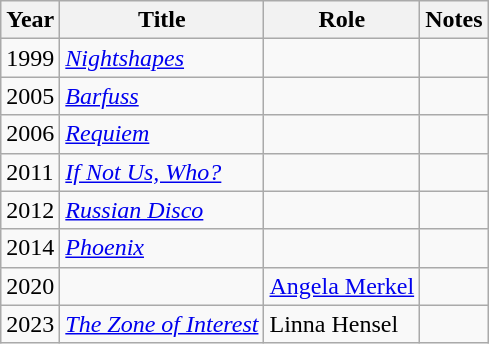<table class="wikitable sortable">
<tr>
<th>Year</th>
<th>Title</th>
<th>Role</th>
<th class="unsortable">Notes</th>
</tr>
<tr>
<td>1999</td>
<td><em><a href='#'>Nightshapes</a></em></td>
<td></td>
<td></td>
</tr>
<tr>
<td>2005</td>
<td><em><a href='#'>Barfuss</a></em></td>
<td></td>
<td></td>
</tr>
<tr>
<td>2006</td>
<td><em><a href='#'>Requiem</a></em></td>
<td></td>
<td></td>
</tr>
<tr>
<td>2011</td>
<td><em><a href='#'>If Not Us, Who?</a></em></td>
<td></td>
<td></td>
</tr>
<tr>
<td>2012</td>
<td><em><a href='#'>Russian Disco</a></em></td>
<td></td>
<td></td>
</tr>
<tr>
<td>2014</td>
<td><em><a href='#'>Phoenix</a></em></td>
<td></td>
<td></td>
</tr>
<tr>
<td>2020</td>
<td><em></em></td>
<td><a href='#'>Angela Merkel</a></td>
<td></td>
</tr>
<tr>
<td>2023</td>
<td><em><a href='#'>The Zone of Interest</a></em></td>
<td>Linna Hensel</td>
<td></td>
</tr>
</table>
